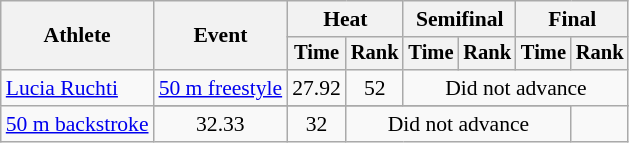<table class=wikitable style="font-size:90%">
<tr>
<th rowspan="2">Athlete</th>
<th rowspan="2">Event</th>
<th colspan="2">Heat</th>
<th colspan="2">Semifinal</th>
<th colspan="2">Final</th>
</tr>
<tr style="font-size:95%">
<th>Time</th>
<th>Rank</th>
<th>Time</th>
<th>Rank</th>
<th>Time</th>
<th>Rank</th>
</tr>
<tr style="text-align:center">
<td style="text-align:left" rowspan=2><a href='#'>Lucia Ruchti</a></td>
<td style="text-align:left"><a href='#'>50 m freestyle</a></td>
<td>27.92</td>
<td>52</td>
<td colspan=4>Did not advance</td>
</tr>
<tr>
</tr>
<tr style="text-align:center">
<td style="text-align:left"><a href='#'>50 m backstroke</a></td>
<td>32.33</td>
<td>32</td>
<td colspan=4>Did not advance</td>
</tr>
</table>
